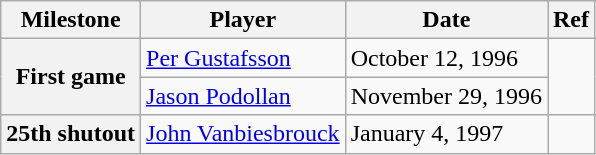<table class="wikitable">
<tr>
<th scope="col">Milestone</th>
<th scope="col">Player</th>
<th scope="col">Date</th>
<th scope="col">Ref</th>
</tr>
<tr>
<th rowspan=2>First game</th>
<td><a href='#'>Per Gustafsson</a></td>
<td>October 12, 1996</td>
<td rowspan=2></td>
</tr>
<tr>
<td><a href='#'>Jason Podollan</a></td>
<td>November 29, 1996</td>
</tr>
<tr>
<th>25th shutout</th>
<td><a href='#'>John Vanbiesbrouck</a></td>
<td>January 4, 1997</td>
<td></td>
</tr>
</table>
